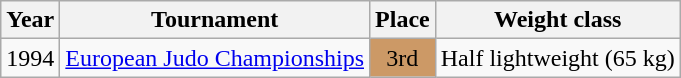<table class=wikitable>
<tr>
<th>Year</th>
<th>Tournament</th>
<th>Place</th>
<th>Weight class</th>
</tr>
<tr>
<td>1994</td>
<td><a href='#'>European Judo Championships</a></td>
<td bgcolor="cc9966" align="center">3rd</td>
<td>Half lightweight (65 kg)</td>
</tr>
</table>
